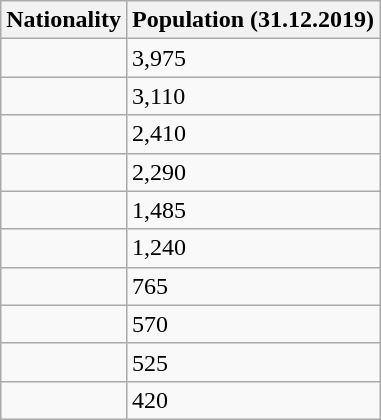<table class="wikitable floatright">
<tr>
<th>Nationality</th>
<th>Population (31.12.2019)</th>
</tr>
<tr>
<td></td>
<td>3,975</td>
</tr>
<tr>
<td></td>
<td>3,110</td>
</tr>
<tr>
<td></td>
<td>2,410</td>
</tr>
<tr>
<td></td>
<td>2,290</td>
</tr>
<tr>
<td></td>
<td>1,485</td>
</tr>
<tr>
<td></td>
<td>1,240</td>
</tr>
<tr>
<td></td>
<td>765</td>
</tr>
<tr>
<td></td>
<td>570</td>
</tr>
<tr>
<td></td>
<td>525</td>
</tr>
<tr>
<td></td>
<td>420</td>
</tr>
</table>
